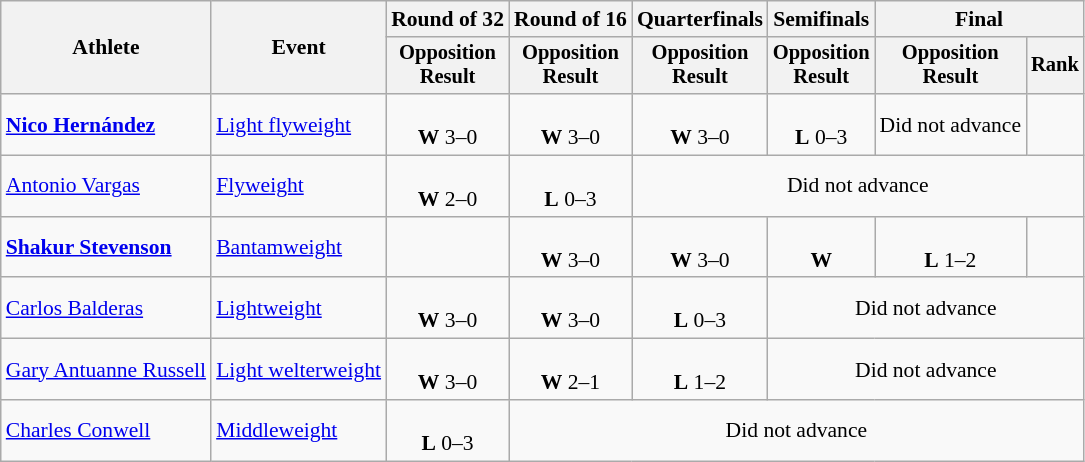<table class=wikitable style=font-size:90%;text-align:center>
<tr>
<th rowspan=2>Athlete</th>
<th rowspan=2>Event</th>
<th>Round of 32</th>
<th>Round of 16</th>
<th>Quarterfinals</th>
<th>Semifinals</th>
<th colspan=2>Final</th>
</tr>
<tr style=font-size:95%>
<th>Opposition<br>Result</th>
<th>Opposition<br>Result</th>
<th>Opposition<br>Result</th>
<th>Opposition<br>Result</th>
<th>Opposition<br>Result</th>
<th>Rank</th>
</tr>
<tr>
<td align=left><strong><a href='#'>Nico Hernández</a></strong></td>
<td align=left><a href='#'>Light flyweight</a></td>
<td><br><strong>W</strong> 3–0</td>
<td><br><strong>W</strong> 3–0</td>
<td><br><strong>W</strong> 3–0</td>
<td><br><strong>L</strong> 0–3</td>
<td>Did not advance</td>
<td></td>
</tr>
<tr>
<td align=left><a href='#'>Antonio Vargas</a></td>
<td align=left><a href='#'>Flyweight</a></td>
<td><br><strong>W</strong> 2–0</td>
<td><br><strong>L</strong> 0–3</td>
<td colspan=4>Did not advance</td>
</tr>
<tr>
<td align=left><strong><a href='#'>Shakur Stevenson</a></strong></td>
<td align=left><a href='#'>Bantamweight</a></td>
<td></td>
<td><br><strong>W</strong> 3–0</td>
<td><br><strong>W</strong> 3–0</td>
<td><br><strong>W</strong> </td>
<td><br><strong>L</strong> 1–2</td>
<td></td>
</tr>
<tr>
<td align=left><a href='#'>Carlos Balderas</a></td>
<td align=left><a href='#'>Lightweight</a></td>
<td><br><strong>W</strong> 3–0</td>
<td><br><strong>W</strong> 3–0</td>
<td><br><strong>L</strong> 0–3</td>
<td colspan=3>Did not advance</td>
</tr>
<tr>
<td align=left><a href='#'>Gary Antuanne Russell</a></td>
<td align=left><a href='#'>Light welterweight</a></td>
<td><br><strong>W</strong> 3–0</td>
<td><br><strong>W</strong> 2–1</td>
<td><br><strong>L</strong> 1–2</td>
<td colspan=3>Did not advance</td>
</tr>
<tr>
<td align=left><a href='#'>Charles Conwell</a></td>
<td align=left><a href='#'>Middleweight</a></td>
<td><br><strong>L</strong> 0–3</td>
<td colspan=5>Did not advance</td>
</tr>
</table>
